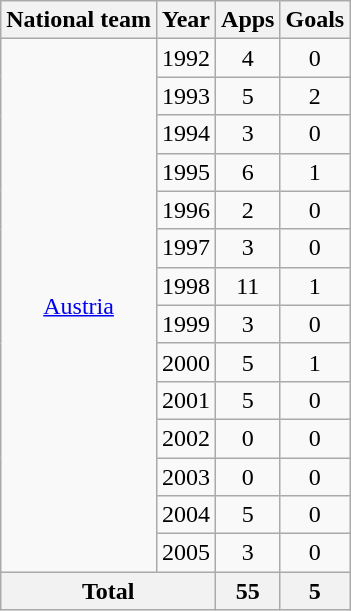<table class="wikitable" style="text-align: center;">
<tr>
<th>National team</th>
<th>Year</th>
<th>Apps</th>
<th>Goals</th>
</tr>
<tr>
<td rowspan="14"><a href='#'>Austria</a></td>
<td>1992</td>
<td>4</td>
<td>0</td>
</tr>
<tr>
<td>1993</td>
<td>5</td>
<td>2</td>
</tr>
<tr>
<td>1994</td>
<td>3</td>
<td>0</td>
</tr>
<tr>
<td>1995</td>
<td>6</td>
<td>1</td>
</tr>
<tr>
<td>1996</td>
<td>2</td>
<td>0</td>
</tr>
<tr>
<td>1997</td>
<td>3</td>
<td>0</td>
</tr>
<tr>
<td>1998</td>
<td>11</td>
<td>1</td>
</tr>
<tr>
<td>1999</td>
<td>3</td>
<td>0</td>
</tr>
<tr>
<td>2000</td>
<td>5</td>
<td>1</td>
</tr>
<tr>
<td>2001</td>
<td>5</td>
<td>0</td>
</tr>
<tr>
<td>2002</td>
<td>0</td>
<td>0</td>
</tr>
<tr>
<td>2003</td>
<td>0</td>
<td>0</td>
</tr>
<tr>
<td>2004</td>
<td>5</td>
<td>0</td>
</tr>
<tr>
<td>2005</td>
<td>3</td>
<td>0</td>
</tr>
<tr>
<th colspan="2">Total</th>
<th>55</th>
<th>5</th>
</tr>
</table>
